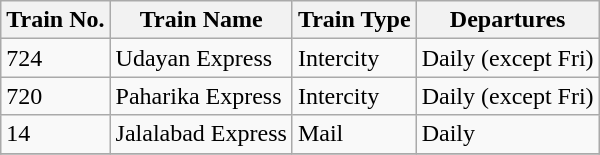<table class="wikitable sortable">
<tr>
<th>Train No.</th>
<th>Train Name</th>
<th>Train Type</th>
<th>Departures</th>
</tr>
<tr>
<td>724</td>
<td>Udayan Express</td>
<td>Intercity</td>
<td>Daily (except Fri)</td>
</tr>
<tr>
<td>720</td>
<td>Paharika Express</td>
<td>Intercity</td>
<td>Daily (except Fri)</td>
</tr>
<tr>
<td>14</td>
<td>Jalalabad Express</td>
<td>Mail</td>
<td>Daily</td>
</tr>
<tr>
</tr>
</table>
